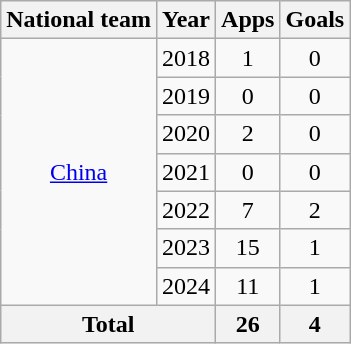<table class="wikitable" style="text-align:center">
<tr>
<th>National team</th>
<th>Year</th>
<th>Apps</th>
<th>Goals</th>
</tr>
<tr>
<td rowspan="7"><a href='#'>China</a></td>
<td>2018</td>
<td>1</td>
<td>0</td>
</tr>
<tr>
<td>2019</td>
<td>0</td>
<td>0</td>
</tr>
<tr>
<td>2020</td>
<td>2</td>
<td>0</td>
</tr>
<tr>
<td>2021</td>
<td>0</td>
<td>0</td>
</tr>
<tr>
<td>2022</td>
<td>7</td>
<td>2</td>
</tr>
<tr>
<td>2023</td>
<td>15</td>
<td>1</td>
</tr>
<tr>
<td>2024</td>
<td>11</td>
<td>1</td>
</tr>
<tr>
<th colspan="2">Total</th>
<th>26</th>
<th>4</th>
</tr>
</table>
